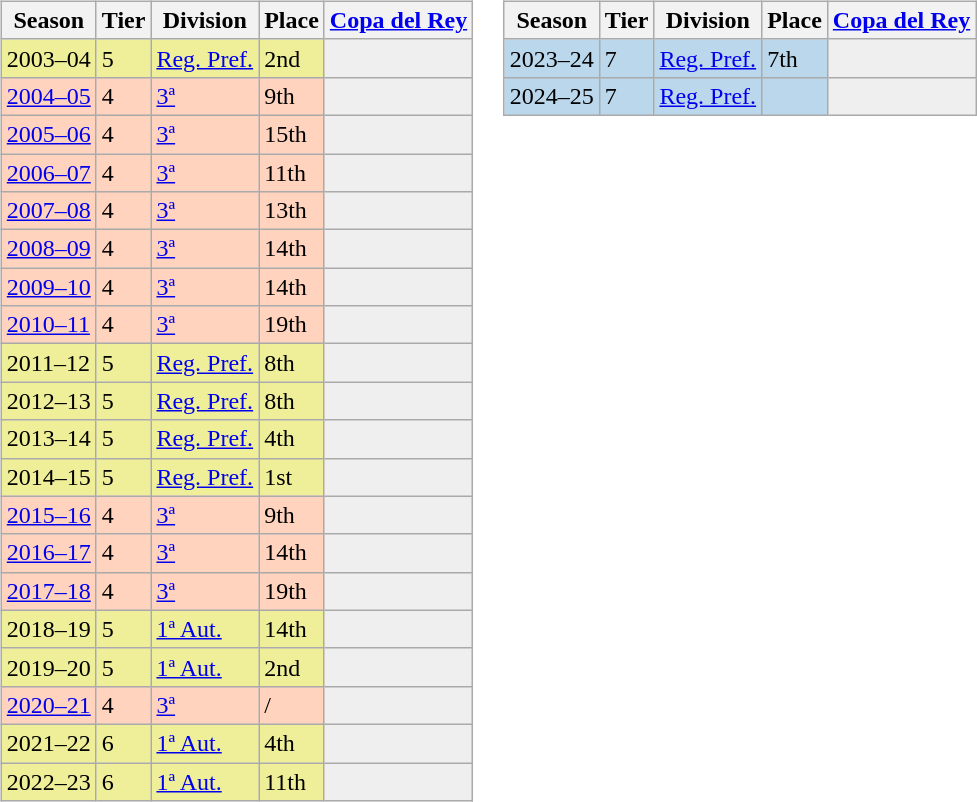<table>
<tr>
<td valign="top" width=0%><br><table class="wikitable">
<tr style="background:#f0f6fa;">
<th>Season</th>
<th>Tier</th>
<th>Division</th>
<th>Place</th>
<th><a href='#'>Copa del Rey</a></th>
</tr>
<tr>
<td style="background:#EFEF99;">2003–04</td>
<td style="background:#EFEF99;">5</td>
<td style="background:#EFEF99;"><a href='#'>Reg. Pref.</a></td>
<td style="background:#EFEF99;">2nd</td>
<th style="background:#efefef;"></th>
</tr>
<tr>
<td style="background:#FFD3BD;"><a href='#'>2004–05</a></td>
<td style="background:#FFD3BD;">4</td>
<td style="background:#FFD3BD;"><a href='#'>3ª</a></td>
<td style="background:#FFD3BD;">9th</td>
<th style="background:#efefef;"></th>
</tr>
<tr>
<td style="background:#FFD3BD;"><a href='#'>2005–06</a></td>
<td style="background:#FFD3BD;">4</td>
<td style="background:#FFD3BD;"><a href='#'>3ª</a></td>
<td style="background:#FFD3BD;">15th</td>
<th style="background:#efefef;"></th>
</tr>
<tr>
<td style="background:#FFD3BD;"><a href='#'>2006–07</a></td>
<td style="background:#FFD3BD;">4</td>
<td style="background:#FFD3BD;"><a href='#'>3ª</a></td>
<td style="background:#FFD3BD;">11th</td>
<th style="background:#efefef;"></th>
</tr>
<tr>
<td style="background:#FFD3BD;"><a href='#'>2007–08</a></td>
<td style="background:#FFD3BD;">4</td>
<td style="background:#FFD3BD;"><a href='#'>3ª</a></td>
<td style="background:#FFD3BD;">13th</td>
<th style="background:#efefef;"></th>
</tr>
<tr>
<td style="background:#FFD3BD;"><a href='#'>2008–09</a></td>
<td style="background:#FFD3BD;">4</td>
<td style="background:#FFD3BD;"><a href='#'>3ª</a></td>
<td style="background:#FFD3BD;">14th</td>
<td style="background:#efefef;"></td>
</tr>
<tr>
<td style="background:#FFD3BD;"><a href='#'>2009–10</a></td>
<td style="background:#FFD3BD;">4</td>
<td style="background:#FFD3BD;"><a href='#'>3ª</a></td>
<td style="background:#FFD3BD;">14th</td>
<td style="background:#efefef;"></td>
</tr>
<tr>
<td style="background:#FFD3BD;"><a href='#'>2010–11</a></td>
<td style="background:#FFD3BD;">4</td>
<td style="background:#FFD3BD;"><a href='#'>3ª</a></td>
<td style="background:#FFD3BD;">19th</td>
<td style="background:#efefef;"></td>
</tr>
<tr>
<td style="background:#EFEF99;">2011–12</td>
<td style="background:#EFEF99;">5</td>
<td style="background:#EFEF99;"><a href='#'>Reg. Pref.</a></td>
<td style="background:#EFEF99;">8th</td>
<th style="background:#efefef;"></th>
</tr>
<tr>
<td style="background:#EFEF99;">2012–13</td>
<td style="background:#EFEF99;">5</td>
<td style="background:#EFEF99;"><a href='#'>Reg. Pref.</a></td>
<td style="background:#EFEF99;">8th</td>
<th style="background:#efefef;"></th>
</tr>
<tr>
<td style="background:#EFEF99;">2013–14</td>
<td style="background:#EFEF99;">5</td>
<td style="background:#EFEF99;"><a href='#'>Reg. Pref.</a></td>
<td style="background:#EFEF99;">4th</td>
<th style="background:#efefef;"></th>
</tr>
<tr>
<td style="background:#EFEF99;">2014–15</td>
<td style="background:#EFEF99;">5</td>
<td style="background:#EFEF99;"><a href='#'>Reg. Pref.</a></td>
<td style="background:#EFEF99;">1st</td>
<th style="background:#efefef;"></th>
</tr>
<tr>
<td style="background:#FFD3BD;"><a href='#'>2015–16</a></td>
<td style="background:#FFD3BD;">4</td>
<td style="background:#FFD3BD;"><a href='#'>3ª</a></td>
<td style="background:#FFD3BD;">9th</td>
<td style="background:#efefef;"></td>
</tr>
<tr>
<td style="background:#FFD3BD;"><a href='#'>2016–17</a></td>
<td style="background:#FFD3BD;">4</td>
<td style="background:#FFD3BD;"><a href='#'>3ª</a></td>
<td style="background:#FFD3BD;">14th</td>
<td style="background:#efefef;"></td>
</tr>
<tr>
<td style="background:#FFD3BD;"><a href='#'>2017–18</a></td>
<td style="background:#FFD3BD;">4</td>
<td style="background:#FFD3BD;"><a href='#'>3ª</a></td>
<td style="background:#FFD3BD;">19th</td>
<td style="background:#efefef;"></td>
</tr>
<tr>
<td style="background:#EFEF99;">2018–19</td>
<td style="background:#EFEF99;">5</td>
<td style="background:#EFEF99;"><a href='#'>1ª Aut.</a></td>
<td style="background:#EFEF99;">14th</td>
<th style="background:#efefef;"></th>
</tr>
<tr>
<td style="background:#EFEF99;">2019–20</td>
<td style="background:#EFEF99;">5</td>
<td style="background:#EFEF99;"><a href='#'>1ª Aut.</a></td>
<td style="background:#EFEF99;">2nd</td>
<th style="background:#efefef;"></th>
</tr>
<tr>
<td style="background:#FFD3BD;"><a href='#'>2020–21</a></td>
<td style="background:#FFD3BD;">4</td>
<td style="background:#FFD3BD;"><a href='#'>3ª</a></td>
<td style="background:#FFD3BD;"> / </td>
<td style="background:#efefef;"></td>
</tr>
<tr>
<td style="background:#EFEF99;">2021–22</td>
<td style="background:#EFEF99;">6</td>
<td style="background:#EFEF99;"><a href='#'>1ª Aut.</a></td>
<td style="background:#EFEF99;">4th</td>
<th style="background:#efefef;"></th>
</tr>
<tr>
<td style="background:#EFEF99;">2022–23</td>
<td style="background:#EFEF99;">6</td>
<td style="background:#EFEF99;"><a href='#'>1ª Aut.</a></td>
<td style="background:#EFEF99;">11th</td>
<th style="background:#efefef;"></th>
</tr>
</table>
</td>
<td valign="top" width=0%><br><table class="wikitable">
<tr style="background:#f0f6fa;">
<th>Season</th>
<th>Tier</th>
<th>Division</th>
<th>Place</th>
<th><a href='#'>Copa del Rey</a></th>
</tr>
<tr>
<td style="background:#BBD7EC;">2023–24</td>
<td style="background:#BBD7EC;">7</td>
<td style="background:#BBD7EC;"><a href='#'>Reg. Pref.</a></td>
<td style="background:#BBD7EC;">7th</td>
<th style="background:#efefef;"></th>
</tr>
<tr>
<td style="background:#BBD7EC;">2024–25</td>
<td style="background:#BBD7EC;">7</td>
<td style="background:#BBD7EC;"><a href='#'>Reg. Pref.</a></td>
<td style="background:#BBD7EC;"></td>
<th style="background:#efefef;"></th>
</tr>
</table>
</td>
</tr>
</table>
